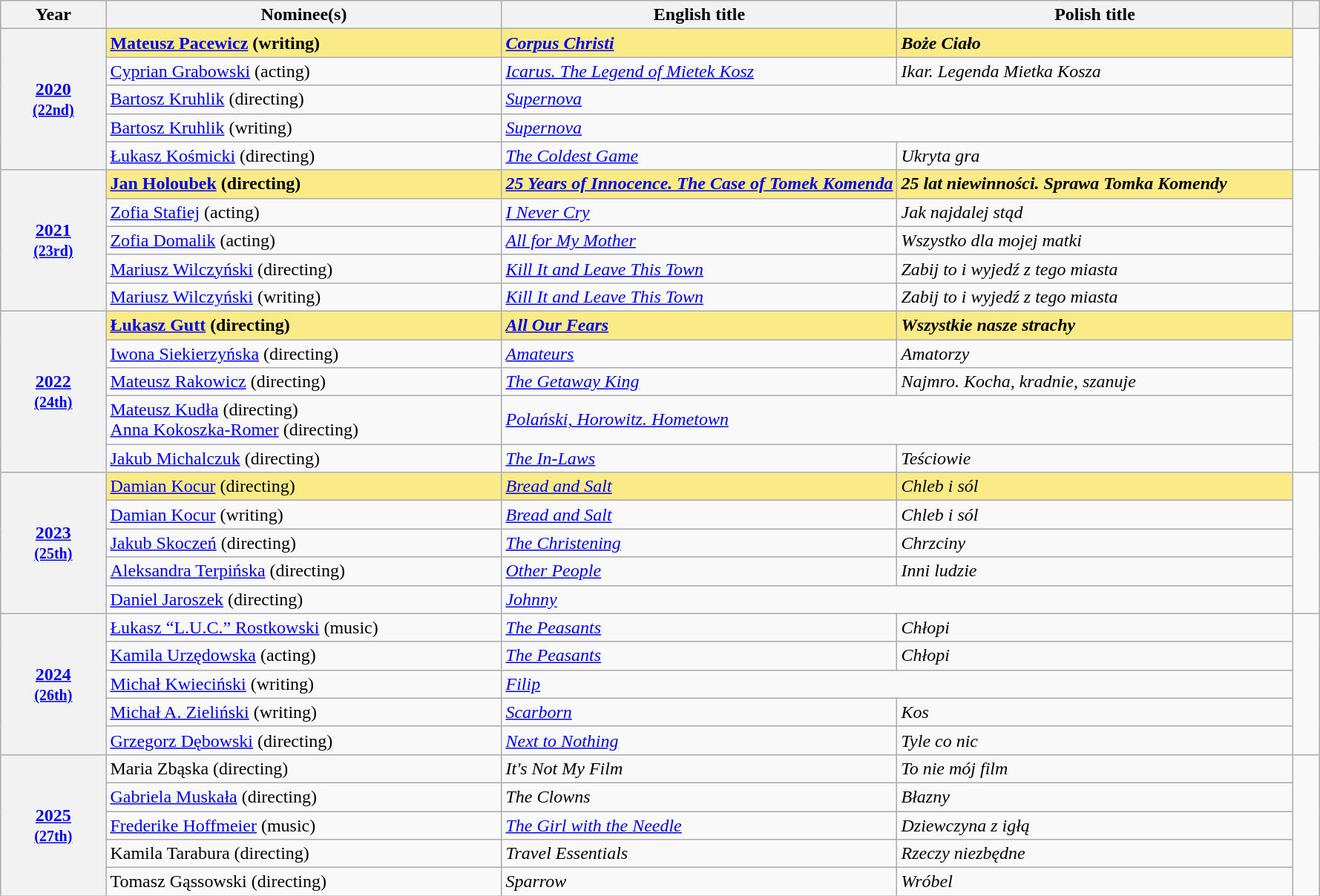<table class="wikitable sortable">
<tr>
<th scope="col" style="width:8%;">Year</th>
<th scope="col" style="width:30%;"><strong>Nominee(s)</strong></th>
<th scope="col" style="width:30%;"><strong>English title</strong></th>
<th><strong>Polish title</strong></th>
<th scope="col" style="width:2%;" class="unsortable"></th>
</tr>
<tr>
<th scope="row" rowspan=5 style="text-align:center;"><a href='#'>2020</a><br><small><a href='#'>(22nd)</a></small></th>
<td style="background:#FAEB86;"><strong><a href='#'>Mateusz Pacewicz</a> (writing)</strong></td>
<td style="background:#FAEB86;"><strong><em><a href='#'>Corpus Christi</a></em></strong></td>
<td style="background:#FAEB86;"><strong><em>Boże Ciało</em></strong></td>
<td rowspan="5"></td>
</tr>
<tr>
<td><a href='#'>Cyprian Grabowski</a> (acting)</td>
<td><em><a href='#'>Icarus. The Legend of Mietek Kosz</a></em></td>
<td><em>Ikar. Legenda Mietka Kosza</em></td>
</tr>
<tr>
<td><a href='#'>Bartosz Kruhlik</a> (directing)</td>
<td colspan="2"><em><a href='#'>Supernova</a></em></td>
</tr>
<tr>
<td><a href='#'>Bartosz Kruhlik</a> (writing)</td>
<td colspan="2"><em><a href='#'>Supernova</a></em></td>
</tr>
<tr>
<td><a href='#'>Łukasz Kośmicki</a> (directing)</td>
<td><em><a href='#'>The Coldest Game</a></em></td>
<td><em>Ukryta gra</em></td>
</tr>
<tr>
<th rowspan="5" scope="row" style="text-align:center;"><a href='#'>2021</a><br><small><a href='#'>(23rd)</a></small></th>
<td style="background:#FAEB86;"><strong><a href='#'>Jan Holoubek</a> (directing)</strong></td>
<td style="background:#FAEB86;"><strong><em><a href='#'>25 Years of Innocence. The Case of Tomek Komenda</a></em></strong></td>
<td style="background:#FAEB86;"><strong><em>25 lat niewinności. Sprawa Tomka Komendy</em></strong></td>
<td rowspan="5"></td>
</tr>
<tr>
<td><a href='#'>Zofia Stafiej</a> (acting)</td>
<td><em><a href='#'>I Never Cry</a></em></td>
<td><em>Jak najdalej stąd</em></td>
</tr>
<tr>
<td><a href='#'>Zofia Domalik</a> (acting)</td>
<td><em><a href='#'>All for My Mother</a></em></td>
<td><em>Wszystko dla mojej matki</em></td>
</tr>
<tr>
<td><a href='#'>Mariusz Wilczyński</a> (directing)</td>
<td><em><a href='#'>Kill It and Leave This Town</a></em></td>
<td><em>Zabij to i wyjedź z tego miasta</em></td>
</tr>
<tr>
<td><a href='#'>Mariusz Wilczyński</a> (writing)</td>
<td><em><a href='#'>Kill It and Leave This Town</a></em></td>
<td><em>Zabij to i wyjedź z tego miasta</em></td>
</tr>
<tr>
<th rowspan="5"><a href='#'>2022</a><br><small><a href='#'>(24th)</a></small></th>
<td style="background:#FAEB86;"><strong><a href='#'>Łukasz Gutt</a> (directing)</strong></td>
<td style="background:#FAEB86;"><strong><em><a href='#'>All Our Fears</a></em></strong></td>
<td style="background:#FAEB86;"><strong><em>Wszystkie nasze strachy</em></strong></td>
<td rowspan="5"></td>
</tr>
<tr>
<td><a href='#'>Iwona Siekierzyńska</a> (directing)</td>
<td><em><a href='#'>Amateurs</a></em></td>
<td><em>Amatorzy</em></td>
</tr>
<tr>
<td><a href='#'>Mateusz Rakowicz</a> (directing)</td>
<td><em><a href='#'>The Getaway King</a></em></td>
<td><em>Najmro. Kocha, kradnie, szanuje</em></td>
</tr>
<tr>
<td><a href='#'>Mateusz Kudła</a> (directing) <br><a href='#'>Anna Kokoszka-Romer</a> (directing)</td>
<td colspan="2"><em><a href='#'>Polański, Horowitz. Hometown</a></em></td>
</tr>
<tr>
<td><a href='#'>Jakub Michalczuk</a> (directing)</td>
<td><em><a href='#'>The In-Laws</a></em></td>
<td><em>Teściowie</em></td>
</tr>
<tr>
<th rowspan="5"><a href='#'>2023</a><br><small><a href='#'>(25th)</a></small></th>
<td style="background:#FAEB86;"><a href='#'>Damian Kocur</a> (directing)</td>
<td style="background:#FAEB86;"><em><a href='#'>Bread and Salt</a></em></td>
<td style="background:#FAEB86;"><em>Chleb i sól</em></td>
<td rowspan="5"></td>
</tr>
<tr '>
<td><a href='#'>Damian Kocur</a> (writing)</td>
<td><em><a href='#'>Bread and Salt</a></em></td>
<td><em>Chleb i sól</em></td>
</tr>
<tr>
<td><a href='#'>Jakub Skoczeń</a> (directing)</td>
<td><em><a href='#'>The Christening</a></em></td>
<td><em>Chrzciny</em></td>
</tr>
<tr>
<td><a href='#'>Aleksandra Terpińska</a> (directing)</td>
<td><em><a href='#'>Other People</a></em></td>
<td><em>Inni ludzie</em></td>
</tr>
<tr>
<td><a href='#'>Daniel Jaroszek</a> (directing)</td>
<td colspan="2"><em><a href='#'>Johnny</a></em></td>
</tr>
<tr>
<th rowspan="5"><a href='#'>2024</a><br><small><a href='#'>(26th)</a></small></th>
<td><a href='#'>Łukasz “L.U.C.” Rostkowski</a> (music)</td>
<td><em><a href='#'>The Peasants</a></em></td>
<td><em>Chłopi</em></td>
<td rowspan="5"></td>
</tr>
<tr '>
<td><a href='#'>Kamila Urzędowska</a> (acting)</td>
<td><em><a href='#'>The Peasants</a></em></td>
<td><em>Chłopi</em></td>
</tr>
<tr>
<td><a href='#'>Michał Kwieciński</a> (writing)</td>
<td colspan="2"><em><a href='#'>Filip</a></em></td>
</tr>
<tr>
<td><a href='#'>Michał A. Zieliński</a> (writing)</td>
<td><em><a href='#'>Scarborn</a></em></td>
<td><em>Kos</em></td>
</tr>
<tr>
<td><a href='#'>Grzegorz Dębowski</a> (directing)</td>
<td><em><a href='#'>Next to Nothing</a></em></td>
<td><em>Tyle co nic</em></td>
</tr>
<tr>
<th rowspan="5"><a href='#'>2025</a><br><small><a href='#'>(27th)</a></small></th>
<td>Maria Zbąska (directing)</td>
<td><em>It's Not My Film</em></td>
<td><em>To nie mój film</em></td>
<td rowspan="5"></td>
</tr>
<tr>
<td><a href='#'>Gabriela Muskała</a> (directing)</td>
<td><em>The Clowns</em></td>
<td><em>Błazny</em></td>
</tr>
<tr>
<td><a href='#'>Frederike Hoffmeier</a> (music)</td>
<td><em><a href='#'>The Girl with the Needle</a></em></td>
<td><em>Dziewczyna z igłą</em></td>
</tr>
<tr>
<td>Kamila Tarabura (directing)</td>
<td><em>Travel Essentials</em></td>
<td><em>Rzeczy niezbędne</em></td>
</tr>
<tr>
<td>Tomasz Gąssowski (directing)</td>
<td><em>Sparrow</em></td>
<td><em>Wróbel</em></td>
</tr>
</table>
